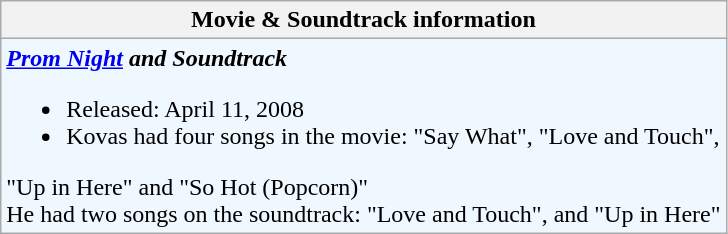<table class="wikitable">
<tr>
<th align="left">Movie & Soundtrack information</th>
</tr>
<tr bgcolor="#F0F8FF">
<td align="left"><strong><em><a href='#'>Prom Night</a> and Soundtrack</em></strong><br><ul><li>Released: April 11, 2008</li><li>Kovas had four songs in the movie: "Say What", "Love and Touch",</li></ul>"Up in Here" and "So Hot (Popcorn)" 
<br>He had two songs on the soundtrack: "Love and Touch", and "Up in Here"</td>
</tr>
</table>
